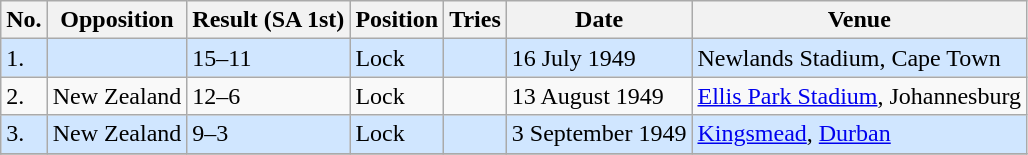<table class="wikitable sortable">
<tr>
<th>No.</th>
<th>Opposition</th>
<th>Result (SA 1st)</th>
<th>Position</th>
<th>Tries</th>
<th>Date</th>
<th>Venue</th>
</tr>
<tr style="background: #D0E6FF;">
<td>1.</td>
<td></td>
<td>15–11</td>
<td>Lock</td>
<td></td>
<td>16 July 1949</td>
<td>Newlands Stadium, Cape Town</td>
</tr>
<tr>
<td>2.</td>
<td> New Zealand</td>
<td>12–6</td>
<td>Lock</td>
<td></td>
<td>13 August 1949</td>
<td><a href='#'>Ellis Park Stadium</a>, Johannesburg</td>
</tr>
<tr style="background: #D0E6FF;">
<td>3.</td>
<td> New Zealand</td>
<td>9–3</td>
<td>Lock</td>
<td></td>
<td>3 September 1949</td>
<td><a href='#'>Kingsmead</a>, <a href='#'>Durban</a></td>
</tr>
<tr style="background: #D0E6FF;">
</tr>
</table>
